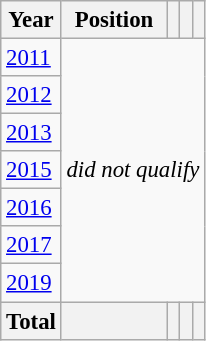<table class="wikitable" style="text-align: center; font-size:95%;">
<tr>
<th "width="70">Year</th>
<th "width="70">Position</th>
<th "width="20"></th>
<th "width="20"></th>
<th "width="20"></th>
</tr>
<tr>
<td style="text-align: left;"> <a href='#'>2011</a></td>
<td colspan=4 rowspan=7><em>did not qualify</em></td>
</tr>
<tr>
<td style="text-align: left;"> <a href='#'>2012</a></td>
</tr>
<tr>
<td style="text-align: left;"> <a href='#'>2013</a></td>
</tr>
<tr>
<td style="text-align: left;"> <a href='#'>2015</a></td>
</tr>
<tr>
<td style="text-align: left;"> <a href='#'>2016</a></td>
</tr>
<tr>
<td style="text-align: left;"> <a href='#'>2017</a></td>
</tr>
<tr>
<td style="text-align: left;"> <a href='#'>2019</a></td>
</tr>
<tr>
<th>Total</th>
<th></th>
<th></th>
<th></th>
<th></th>
</tr>
</table>
